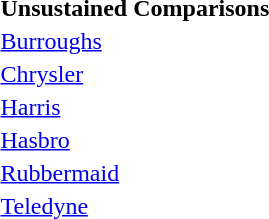<table>
<tr>
<td><strong>Unsustained Comparisons</strong></td>
</tr>
<tr>
<td><a href='#'>Burroughs</a></td>
</tr>
<tr>
<td><a href='#'>Chrysler</a></td>
</tr>
<tr>
<td><a href='#'>Harris</a></td>
</tr>
<tr>
<td><a href='#'>Hasbro</a></td>
</tr>
<tr>
<td><a href='#'>Rubbermaid</a></td>
</tr>
<tr>
<td><a href='#'>Teledyne</a></td>
</tr>
</table>
